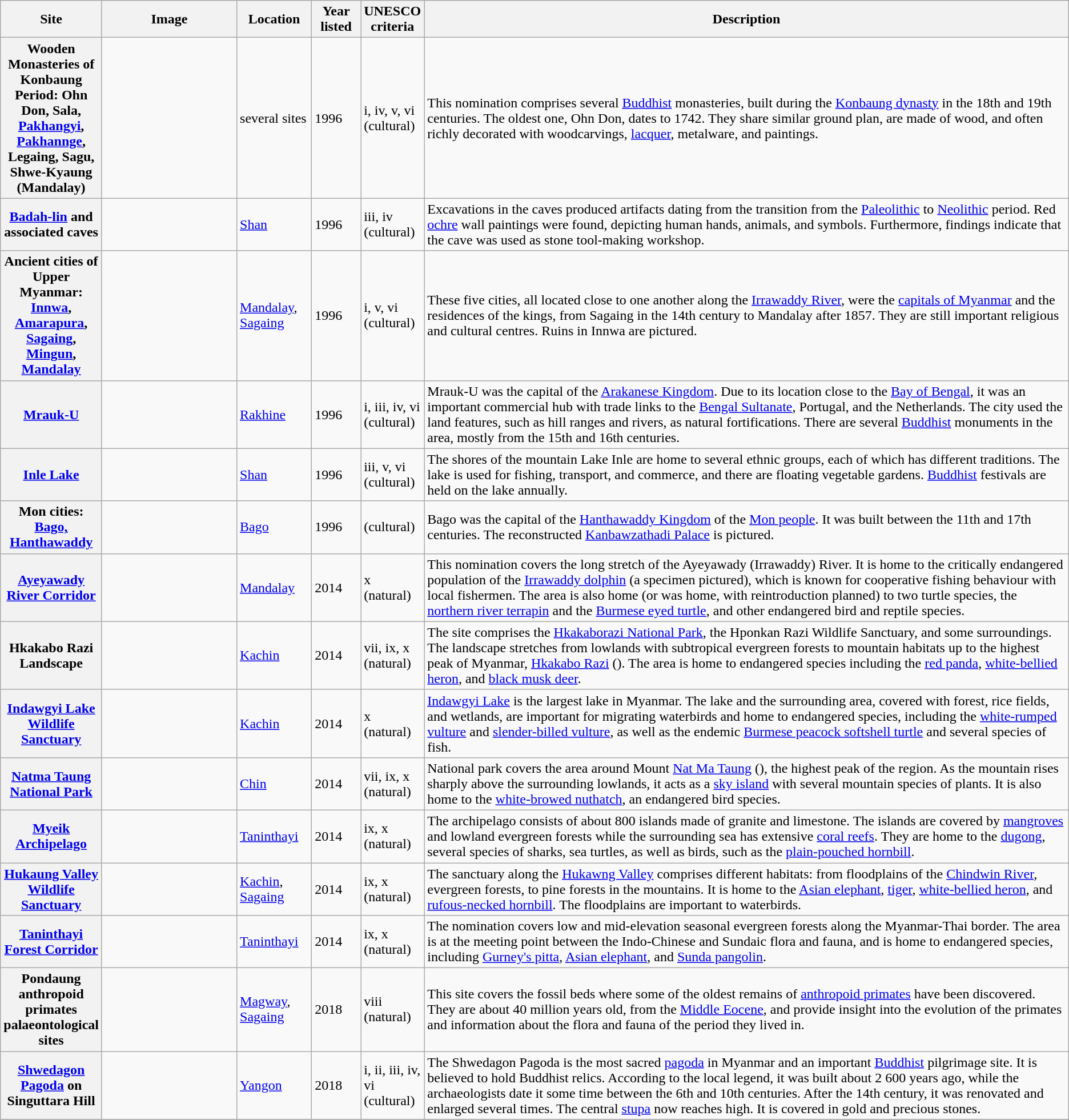<table class="wikitable sortable plainrowheaders">
<tr>
<th style="width:100px;" scope="col">Site</th>
<th class="unsortable" style="width:150px;" scope="col">Image</th>
<th style="width:80px;" scope="col">Location</th>
<th style="width:50px;" scope="col">Year listed</th>
<th style="width:60px;" scope="col">UNESCO criteria</th>
<th scope="col" class="unsortable">Description</th>
</tr>
<tr>
<th scope="row">Wooden Monasteries of Konbaung Period: Ohn Don, Sala, <a href='#'>Pakhangyi</a>, <a href='#'>Pakhannge</a>, Legaing, Sagu, Shwe-Kyaung (Mandalay)</th>
<td></td>
<td>several sites</td>
<td>1996</td>
<td>i, iv, v, vi (cultural)</td>
<td>This nomination comprises several <a href='#'>Buddhist</a> monasteries, built during the <a href='#'>Konbaung dynasty</a> in the 18th and 19th centuries. The oldest one, Ohn Don, dates to 1742. They share similar ground plan, are made of wood, and often richly decorated with woodcarvings, <a href='#'>lacquer</a>, metalware, and paintings.</td>
</tr>
<tr>
<th scope="row"><a href='#'>Badah-lin</a> and associated caves</th>
<td></td>
<td><a href='#'>Shan</a></td>
<td>1996</td>
<td>iii, iv (cultural)</td>
<td>Excavations in the caves produced artifacts dating from the transition from the <a href='#'>Paleolithic</a> to <a href='#'>Neolithic</a> period. Red <a href='#'>ochre</a> wall paintings were found, depicting human hands, animals, and symbols. Furthermore, findings indicate that the cave was used as stone tool-making workshop.</td>
</tr>
<tr>
<th scope="row">Ancient cities of Upper Myanmar: <a href='#'>Innwa</a>, <a href='#'>Amarapura</a>, <a href='#'>Sagaing</a>, <a href='#'>Mingun</a>, <a href='#'>Mandalay</a></th>
<td></td>
<td><a href='#'>Mandalay</a>, <a href='#'>Sagaing</a></td>
<td>1996</td>
<td>i, v, vi (cultural)</td>
<td>These five cities, all located close to one another along the <a href='#'>Irrawaddy River</a>, were the <a href='#'>capitals of Myanmar</a> and the residences of the kings, from Sagaing in the 14th century to Mandalay after 1857. They are still important religious and cultural centres. Ruins in Innwa are pictured.</td>
</tr>
<tr>
<th scope="row"><a href='#'>Mrauk-U</a></th>
<td></td>
<td><a href='#'>Rakhine</a></td>
<td>1996</td>
<td>i, iii, iv, vi (cultural)</td>
<td>Mrauk-U was the capital of the <a href='#'>Arakanese Kingdom</a>. Due to its location close to the <a href='#'>Bay of Bengal</a>, it was an important commercial hub with trade links to the <a href='#'>Bengal Sultanate</a>, Portugal, and the Netherlands. The city used the land features, such as hill ranges and rivers, as natural fortifications. There are several <a href='#'>Buddhist</a> monuments in the area, mostly from the 15th and 16th centuries.</td>
</tr>
<tr>
<th scope="row"><a href='#'>Inle Lake</a></th>
<td></td>
<td><a href='#'>Shan</a></td>
<td>1996</td>
<td>iii, v, vi (cultural)</td>
<td>The shores of the mountain Lake Inle are home to several ethnic groups, each of which has different traditions. The lake is used for fishing, transport, and commerce, and there are floating vegetable gardens. <a href='#'>Buddhist</a> festivals are held on the lake annually.</td>
</tr>
<tr>
<th scope="row">Mon cities: <a href='#'>Bago, Hanthawaddy</a></th>
<td></td>
<td><a href='#'>Bago</a></td>
<td>1996</td>
<td>(cultural)</td>
<td>Bago was the capital of the <a href='#'>Hanthawaddy Kingdom</a> of the <a href='#'>Mon people</a>. It was built between the 11th and 17th centuries. The reconstructed <a href='#'>Kanbawzathadi Palace</a> is pictured.</td>
</tr>
<tr>
<th scope="row"><a href='#'>Ayeyawady River Corridor</a></th>
<td></td>
<td><a href='#'>Mandalay</a></td>
<td>2014</td>
<td>x (natural)</td>
<td>This nomination covers the  long stretch of the Ayeyawady (Irrawaddy) River. It is home to the critically endangered population of the <a href='#'>Irrawaddy dolphin</a> (a specimen pictured), which is known for cooperative fishing behaviour with local fishermen. The area is also home (or was home, with reintroduction planned) to two turtle species, the <a href='#'>northern river terrapin</a> and the <a href='#'>Burmese eyed turtle</a>, and other endangered bird and reptile species.</td>
</tr>
<tr>
<th scope="row">Hkakabo Razi Landscape</th>
<td></td>
<td><a href='#'>Kachin</a></td>
<td>2014</td>
<td>vii, ix, x (natural)</td>
<td>The site comprises the <a href='#'>Hkakaborazi National Park</a>, the Hponkan Razi Wildlife Sanctuary, and some surroundings. The landscape stretches from lowlands with subtropical evergreen forests to mountain habitats up to the highest peak of Myanmar, <a href='#'>Hkakabo Razi</a> (). The area is home to endangered species including the <a href='#'>red panda</a>, <a href='#'>white-bellied heron</a>, and <a href='#'>black musk deer</a>.</td>
</tr>
<tr>
<th scope="row"><a href='#'>Indawgyi Lake Wildlife Sanctuary</a></th>
<td></td>
<td><a href='#'>Kachin</a></td>
<td>2014</td>
<td>x (natural)</td>
<td><a href='#'>Indawgyi Lake</a> is the largest lake in Myanmar. The lake and the surrounding area, covered with forest, rice fields, and wetlands, are important for migrating waterbirds and home to endangered species, including the <a href='#'>white-rumped vulture</a> and <a href='#'>slender-billed vulture</a>, as well as the endemic <a href='#'>Burmese peacock softshell turtle</a> and several species of fish.</td>
</tr>
<tr>
<th scope="row"><a href='#'>Natma Taung National Park</a></th>
<td></td>
<td><a href='#'>Chin</a></td>
<td>2014</td>
<td>vii, ix, x (natural)</td>
<td>National park covers the area around Mount <a href='#'>Nat Ma Taung</a> (), the highest peak of the region. As the mountain rises sharply above the surrounding lowlands, it acts as a <a href='#'>sky island</a> with several mountain species of plants. It is also home to the <a href='#'>white-browed nuthatch</a>, an endangered bird species.</td>
</tr>
<tr>
<th scope="row"><a href='#'>Myeik Archipelago</a></th>
<td></td>
<td><a href='#'>Taninthayi</a></td>
<td>2014</td>
<td>ix, x (natural)</td>
<td>The archipelago consists of about 800 islands made of granite and limestone. The islands are covered by <a href='#'>mangroves</a> and lowland evergreen forests while the surrounding sea has extensive <a href='#'>coral reefs</a>. They are home to the <a href='#'>dugong</a>, several species of sharks, sea turtles, as well as birds, such as the <a href='#'>plain-pouched hornbill</a>.</td>
</tr>
<tr>
<th scope="row"><a href='#'>Hukaung Valley Wildlife Sanctuary</a></th>
<td></td>
<td><a href='#'>Kachin</a>, <a href='#'>Sagaing</a></td>
<td>2014</td>
<td>ix, x (natural)</td>
<td>The sanctuary along the <a href='#'>Hukawng Valley</a> comprises different habitats: from floodplains of the <a href='#'>Chindwin River</a>, evergreen forests, to pine forests in the mountains. It is home to the <a href='#'>Asian elephant</a>, <a href='#'>tiger</a>, <a href='#'>white-bellied heron</a>, and <a href='#'>rufous-necked hornbill</a>. The floodplains are important to waterbirds.</td>
</tr>
<tr>
<th scope="row"><a href='#'>Taninthayi Forest Corridor</a></th>
<td></td>
<td><a href='#'>Taninthayi</a></td>
<td>2014</td>
<td>ix, x (natural)</td>
<td>The nomination covers low and mid-elevation seasonal evergreen forests along the Myanmar-Thai border. The area is at the meeting point between the Indo-Chinese and Sundaic flora and fauna, and is home to endangered species, including <a href='#'>Gurney's pitta</a>, <a href='#'>Asian elephant</a>, and <a href='#'>Sunda pangolin</a>.</td>
</tr>
<tr>
<th scope="row">Pondaung anthropoid primates palaeontological sites</th>
<td></td>
<td><a href='#'>Magway</a>, <a href='#'>Sagaing</a></td>
<td>2018</td>
<td>viii (natural)</td>
<td>This site covers the fossil beds where some of the oldest remains of <a href='#'>anthropoid primates</a> have been discovered. They are about 40 million years old, from the <a href='#'>Middle Eocene</a>, and provide insight into the evolution of the primates and information about the flora and fauna of the period they lived in.</td>
</tr>
<tr>
<th scope="row"><a href='#'>Shwedagon Pagoda</a> on Singuttara Hill</th>
<td></td>
<td><a href='#'>Yangon</a></td>
<td>2018</td>
<td>i, ii, iii, iv, vi (cultural)</td>
<td>The Shwedagon Pagoda is the most sacred <a href='#'>pagoda</a> in Myanmar and an important <a href='#'>Buddhist</a> pilgrimage site. It is believed to hold Buddhist relics. According to the local legend, it was built about 2 600 years ago, while the archaeologists date it some time between the 6th and 10th centuries. After the 14th century, it was renovated and enlarged several times. The central <a href='#'>stupa</a> now reaches  high. It is covered in gold and precious stones.</td>
</tr>
<tr>
</tr>
</table>
